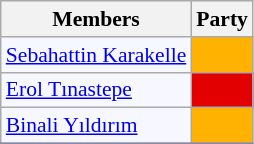<table class=wikitable style="border:1px solid #8888aa; background-color:#f7f8ff; padding:0px; font-size:90%;">
<tr>
<th>Members</th>
<th colspan="2">Party</th>
</tr>
<tr>
<td><a href='#'>Sebahattin Karakelle</a></td>
<td style="background: #ffb300"></td>
</tr>
<tr>
<td><a href='#'>Erol Tınastepe</a></td>
<td style="background: #e30000"></td>
</tr>
<tr>
<td><a href='#'>Binali Yıldırım</a></td>
<td style="background: #ffb300"></td>
</tr>
<tr>
</tr>
</table>
